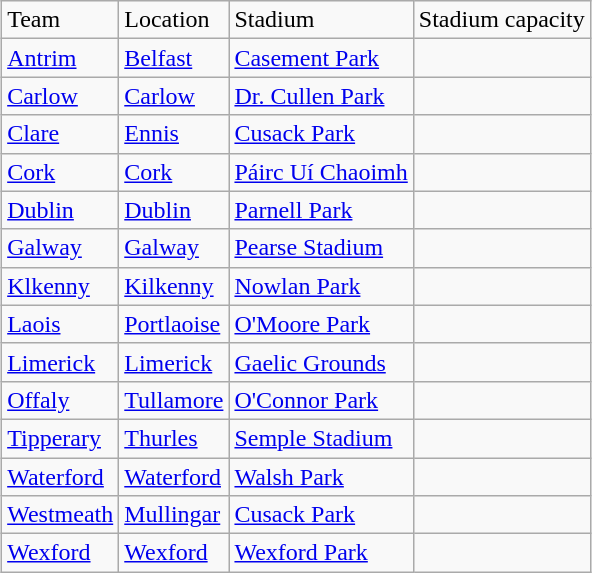<table class="wikitable" style="margin:0.5em auto">
<tr>
<td>Team</td>
<td>Location</td>
<td>Stadium</td>
<td>Stadium capacity</td>
</tr>
<tr>
<td><a href='#'>Antrim</a></td>
<td><a href='#'>Belfast</a></td>
<td><a href='#'>Casement Park</a></td>
<td></td>
</tr>
<tr>
<td><a href='#'>Carlow</a></td>
<td><a href='#'>Carlow</a></td>
<td><a href='#'>Dr. Cullen Park</a></td>
<td></td>
</tr>
<tr>
<td><a href='#'>Clare</a></td>
<td><a href='#'>Ennis</a></td>
<td><a href='#'>Cusack Park</a></td>
<td></td>
</tr>
<tr>
<td><a href='#'>Cork</a></td>
<td><a href='#'>Cork</a></td>
<td><a href='#'>Páirc Uí Chaoimh</a></td>
<td></td>
</tr>
<tr>
<td><a href='#'>Dublin</a></td>
<td><a href='#'>Dublin</a></td>
<td><a href='#'>Parnell Park</a></td>
<td></td>
</tr>
<tr>
<td><a href='#'>Galway</a></td>
<td><a href='#'>Galway</a></td>
<td><a href='#'>Pearse Stadium</a></td>
<td></td>
</tr>
<tr>
<td><a href='#'>Klkenny</a></td>
<td><a href='#'>Kilkenny</a></td>
<td><a href='#'>Nowlan Park</a></td>
<td></td>
</tr>
<tr>
<td><a href='#'>Laois</a></td>
<td><a href='#'>Portlaoise</a></td>
<td><a href='#'>O'Moore Park</a></td>
<td></td>
</tr>
<tr>
<td><a href='#'>Limerick</a></td>
<td><a href='#'>Limerick</a></td>
<td><a href='#'>Gaelic Grounds</a></td>
<td></td>
</tr>
<tr>
<td><a href='#'>Offaly</a></td>
<td><a href='#'>Tullamore</a></td>
<td><a href='#'>O'Connor Park</a></td>
<td></td>
</tr>
<tr>
<td><a href='#'>Tipperary</a></td>
<td><a href='#'>Thurles</a></td>
<td><a href='#'>Semple Stadium</a></td>
<td></td>
</tr>
<tr>
<td><a href='#'>Waterford</a></td>
<td><a href='#'>Waterford</a></td>
<td><a href='#'>Walsh Park</a></td>
<td></td>
</tr>
<tr>
<td><a href='#'>Westmeath</a></td>
<td><a href='#'>Mullingar</a></td>
<td><a href='#'>Cusack Park</a></td>
<td></td>
</tr>
<tr>
<td><a href='#'>Wexford</a></td>
<td><a href='#'>Wexford</a></td>
<td><a href='#'>Wexford Park</a></td>
<td></td>
</tr>
</table>
